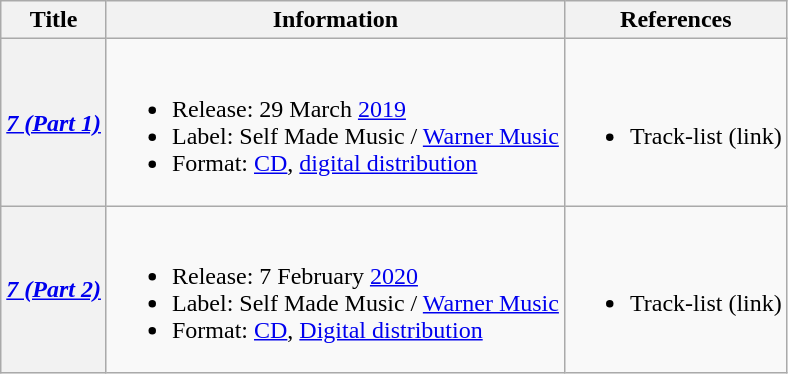<table class="wikitable" style="font-size: 100%">
<tr>
<th>Title</th>
<th>Information</th>
<th>References</th>
</tr>
<tr>
<th scope="row"><strong><em><a href='#'>7 (Part 1)</a></em></strong></th>
<td><br><ul><li>Release: 29 March <a href='#'>2019</a></li><li>Label: Self Made Music / <a href='#'>Warner Music</a></li><li>Format: <a href='#'>CD</a>, <a href='#'>digital distribution</a></li></ul></td>
<td><br><ul><li>Track-list (link)</li></ul></td>
</tr>
<tr>
<th scope="row"><strong><em><a href='#'>7 (Part 2)</a></em></strong></th>
<td><br><ul><li>Release: 7 February <a href='#'>2020</a></li><li>Label: Self Made Music / <a href='#'>Warner Music</a></li><li>Format: <a href='#'>CD</a>, <a href='#'>Digital distribution</a></li></ul></td>
<td><br><ul><li>Track-list (link)</li></ul></td>
</tr>
</table>
